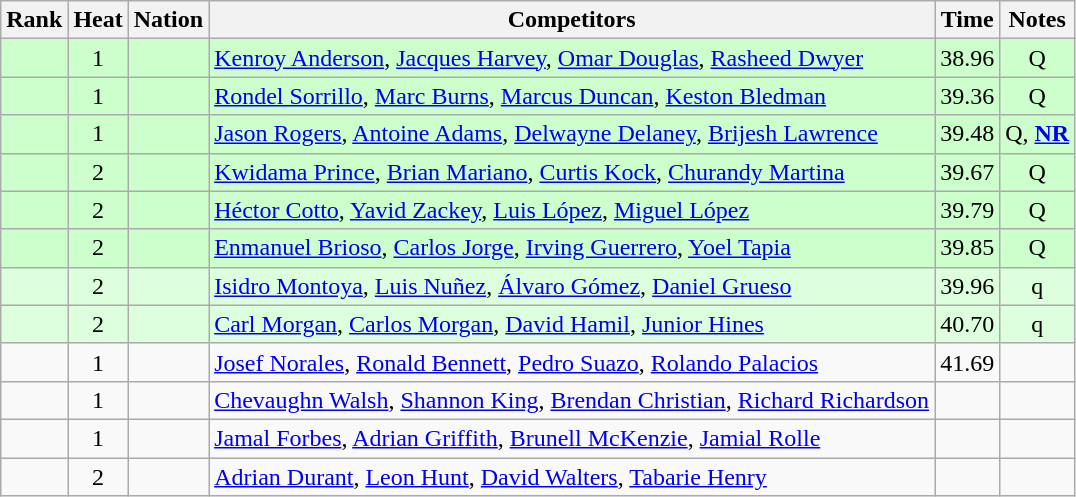<table class="wikitable sortable" style="text-align:center">
<tr>
<th>Rank</th>
<th>Heat</th>
<th>Nation</th>
<th>Competitors</th>
<th>Time</th>
<th>Notes</th>
</tr>
<tr bgcolor=ccffcc>
<td></td>
<td>1</td>
<td align=left></td>
<td align=left><a href='#'>Kenroy Anderson</a>, <a href='#'>Jacques Harvey</a>, <a href='#'>Omar Douglas</a>, <a href='#'>Rasheed Dwyer</a></td>
<td>38.96</td>
<td>Q</td>
</tr>
<tr bgcolor=ccffcc>
<td></td>
<td>1</td>
<td align=left></td>
<td align=left><a href='#'>Rondel Sorrillo</a>, <a href='#'>Marc Burns</a>, <a href='#'>Marcus Duncan</a>, <a href='#'>Keston Bledman</a></td>
<td>39.36</td>
<td>Q</td>
</tr>
<tr bgcolor=ccffcc>
<td></td>
<td>1</td>
<td align=left></td>
<td align=left><a href='#'>Jason Rogers</a>, <a href='#'>Antoine Adams</a>, <a href='#'>Delwayne Delaney</a>, <a href='#'>Brijesh Lawrence</a></td>
<td>39.48</td>
<td>Q, <strong><a href='#'>NR</a></strong></td>
</tr>
<tr bgcolor=ccffcc>
<td></td>
<td>2</td>
<td align=left></td>
<td align=left><a href='#'>Kwidama Prince</a>, <a href='#'>Brian Mariano</a>, <a href='#'>Curtis Kock</a>, <a href='#'>Churandy Martina</a></td>
<td>39.67</td>
<td>Q</td>
</tr>
<tr bgcolor=ccffcc>
<td></td>
<td>2</td>
<td align=left></td>
<td align=left><a href='#'>Héctor Cotto</a>, <a href='#'>Yavid Zackey</a>, <a href='#'>Luis López</a>, <a href='#'>Miguel López</a></td>
<td>39.79</td>
<td>Q</td>
</tr>
<tr bgcolor=ccffcc>
<td></td>
<td>2</td>
<td align=left></td>
<td align=left><a href='#'>Enmanuel Brioso</a>, <a href='#'>Carlos Jorge</a>, <a href='#'>Irving Guerrero</a>, <a href='#'>Yoel Tapia</a></td>
<td>39.85</td>
<td>Q</td>
</tr>
<tr bgcolor=ddffdd>
<td></td>
<td>2</td>
<td align=left></td>
<td align=left><a href='#'>Isidro Montoya</a>, <a href='#'>Luis Nuñez</a>, <a href='#'>Álvaro Gómez</a>, <a href='#'>Daniel Grueso</a></td>
<td>39.96</td>
<td>q</td>
</tr>
<tr bgcolor=ddffdd>
<td></td>
<td>2</td>
<td align=left></td>
<td align=left><a href='#'>Carl Morgan</a>, <a href='#'>Carlos Morgan</a>, <a href='#'>David Hamil</a>, <a href='#'>Junior Hines</a></td>
<td>40.70</td>
<td>q</td>
</tr>
<tr>
<td></td>
<td>1</td>
<td align=left></td>
<td align=left><a href='#'>Josef Norales</a>, <a href='#'>Ronald Bennett</a>, <a href='#'>Pedro Suazo</a>, <a href='#'>Rolando Palacios</a></td>
<td>41.69</td>
<td></td>
</tr>
<tr>
<td></td>
<td>1</td>
<td align=left></td>
<td align=left><a href='#'>Chevaughn Walsh</a>, <a href='#'>Shannon King</a>, <a href='#'>Brendan Christian</a>, <a href='#'>Richard Richardson</a></td>
<td></td>
<td></td>
</tr>
<tr>
<td></td>
<td>1</td>
<td align=left></td>
<td align=left><a href='#'>Jamal Forbes</a>, <a href='#'>Adrian Griffith</a>, <a href='#'>Brunell McKenzie</a>, <a href='#'>Jamial Rolle</a></td>
<td></td>
<td></td>
</tr>
<tr>
<td></td>
<td>2</td>
<td align=left></td>
<td align=left><a href='#'>Adrian Durant</a>, <a href='#'>Leon Hunt</a>, <a href='#'>David Walters</a>, <a href='#'>Tabarie Henry</a></td>
<td></td>
<td></td>
</tr>
</table>
